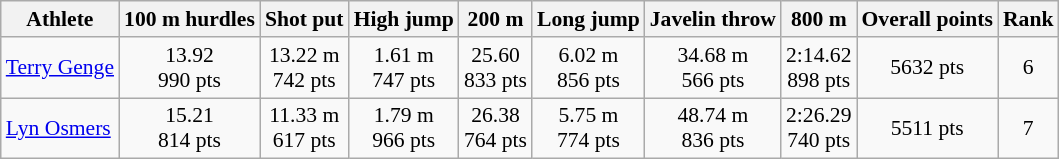<table class=wikitable style="font-size:90%">
<tr>
<th>Athlete</th>
<th>100 m hurdles</th>
<th>Shot put</th>
<th>High jump</th>
<th>200 m</th>
<th>Long jump</th>
<th>Javelin throw</th>
<th>800 m</th>
<th>Overall points</th>
<th>Rank</th>
</tr>
<tr align=center>
<td align=left><a href='#'>Terry Genge</a></td>
<td>13.92<br>990 pts</td>
<td>13.22 m<br>742 pts</td>
<td>1.61 m<br>747 pts</td>
<td>25.60<br>833 pts</td>
<td>6.02 m<br>856 pts</td>
<td>34.68 m<br>566 pts</td>
<td>2:14.62<br>898 pts</td>
<td>5632 pts</td>
<td>6</td>
</tr>
<tr align=center>
<td align=left><a href='#'>Lyn Osmers</a></td>
<td>15.21<br>814 pts</td>
<td>11.33 m<br>617 pts</td>
<td>1.79 m<br>966 pts</td>
<td>26.38<br>764 pts</td>
<td>5.75 m<br>774 pts</td>
<td>48.74 m<br>836 pts</td>
<td>2:26.29<br>740 pts</td>
<td>5511 pts</td>
<td>7</td>
</tr>
</table>
